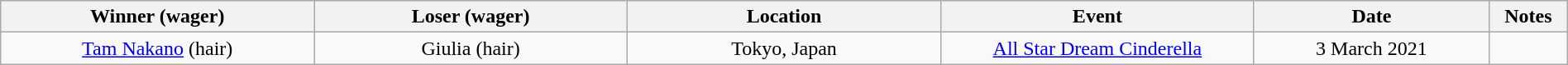<table class="wikitable sortable" width=100%  style="text-align: center">
<tr>
<th width=20% scope="col">Winner (wager)</th>
<th width=20% scope="col">Loser (wager)</th>
<th width=20% scope="col">Location</th>
<th width=20% scope="col">Event</th>
<th width=15% scope="col">Date</th>
<th class="unsortable" width=5% scope="col">Notes</th>
</tr>
<tr>
<td><a href='#'>Tam Nakano</a> (hair)</td>
<td>Giulia  (hair)</td>
<td>Tokyo, Japan</td>
<td><a href='#'>All Star Dream Cinderella</a></td>
<td>3 March 2021</td>
<td></td>
</tr>
</table>
